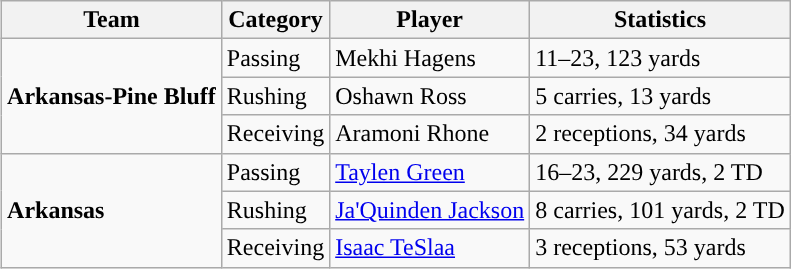<table class="wikitable" style="float: right;">
<tr>
<th>Team</th>
<th>Category</th>
<th>Player</th>
<th>Statistics</th>
</tr>
<tr>
<td rowspan=3><strong>Arkansas-Pine Bluff</strong></td>
<td>Passing</td>
<td>Mekhi Hagens</td>
<td>11–23, 123 yards</td>
</tr>
<tr>
<td>Rushing</td>
<td>Oshawn Ross</td>
<td>5 carries, 13 yards</td>
</tr>
<tr>
<td>Receiving</td>
<td>Aramoni Rhone</td>
<td>2 receptions, 34 yards</td>
</tr>
<tr>
<td rowspan=3><strong>Arkansas</strong></td>
<td>Passing</td>
<td><a href='#'>Taylen Green</a></td>
<td>16–23, 229 yards, 2 TD</td>
</tr>
<tr>
<td>Rushing</td>
<td><a href='#'>Ja'Quinden Jackson</a></td>
<td>8 carries, 101 yards, 2 TD</td>
</tr>
<tr>
<td>Receiving</td>
<td><a href='#'>Isaac TeSlaa</a></td>
<td>3 receptions, 53 yards</td>
</tr>
</table>
